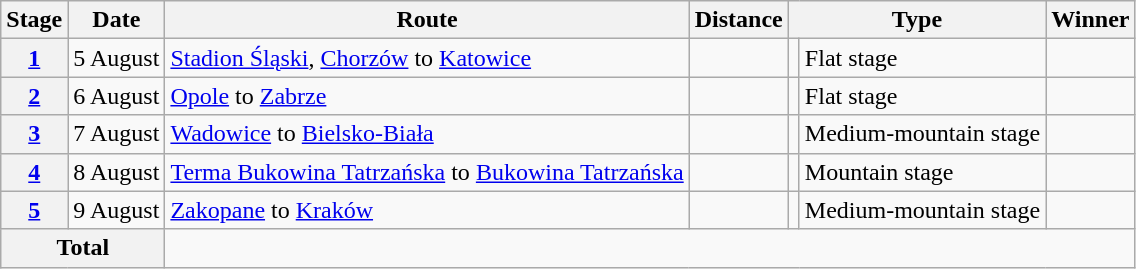<table class="wikitable">
<tr>
<th>Stage</th>
<th>Date</th>
<th>Route</th>
<th>Distance</th>
<th colspan="2">Type</th>
<th>Winner</th>
</tr>
<tr>
<th scope="row"><a href='#'>1</a></th>
<td align=right>5 August</td>
<td><a href='#'>Stadion Śląski</a>, <a href='#'>Chorzów</a> to <a href='#'>Katowice</a></td>
<td style="text-align:right;"></td>
<td></td>
<td>Flat stage</td>
<td></td>
</tr>
<tr>
<th scope="row"><a href='#'>2</a></th>
<td align=right>6 August</td>
<td><a href='#'>Opole</a> to <a href='#'>Zabrze</a></td>
<td style="text-align:right;"></td>
<td></td>
<td>Flat stage</td>
<td></td>
</tr>
<tr>
<th scope="row"><a href='#'>3</a></th>
<td align=right>7 August</td>
<td><a href='#'>Wadowice</a> to <a href='#'>Bielsko-Biała</a></td>
<td style="text-align:right;"></td>
<td></td>
<td>Medium-mountain stage</td>
<td></td>
</tr>
<tr>
<th scope="row"><a href='#'>4</a></th>
<td align=right>8 August</td>
<td><a href='#'>Terma Bukowina Tatrzańska</a> to <a href='#'>Bukowina Tatrzańska</a></td>
<td style="text-align:right;"></td>
<td></td>
<td>Mountain stage</td>
<td></td>
</tr>
<tr>
<th scope="row"><a href='#'>5</a></th>
<td align=right>9 August</td>
<td><a href='#'>Zakopane</a> to <a href='#'>Kraków</a></td>
<td style="text-align:right;"></td>
<td></td>
<td>Medium-mountain stage</td>
<td></td>
</tr>
<tr>
<th colspan="2">Total</th>
<td colspan="5" style="text-align:center;"></td>
</tr>
</table>
